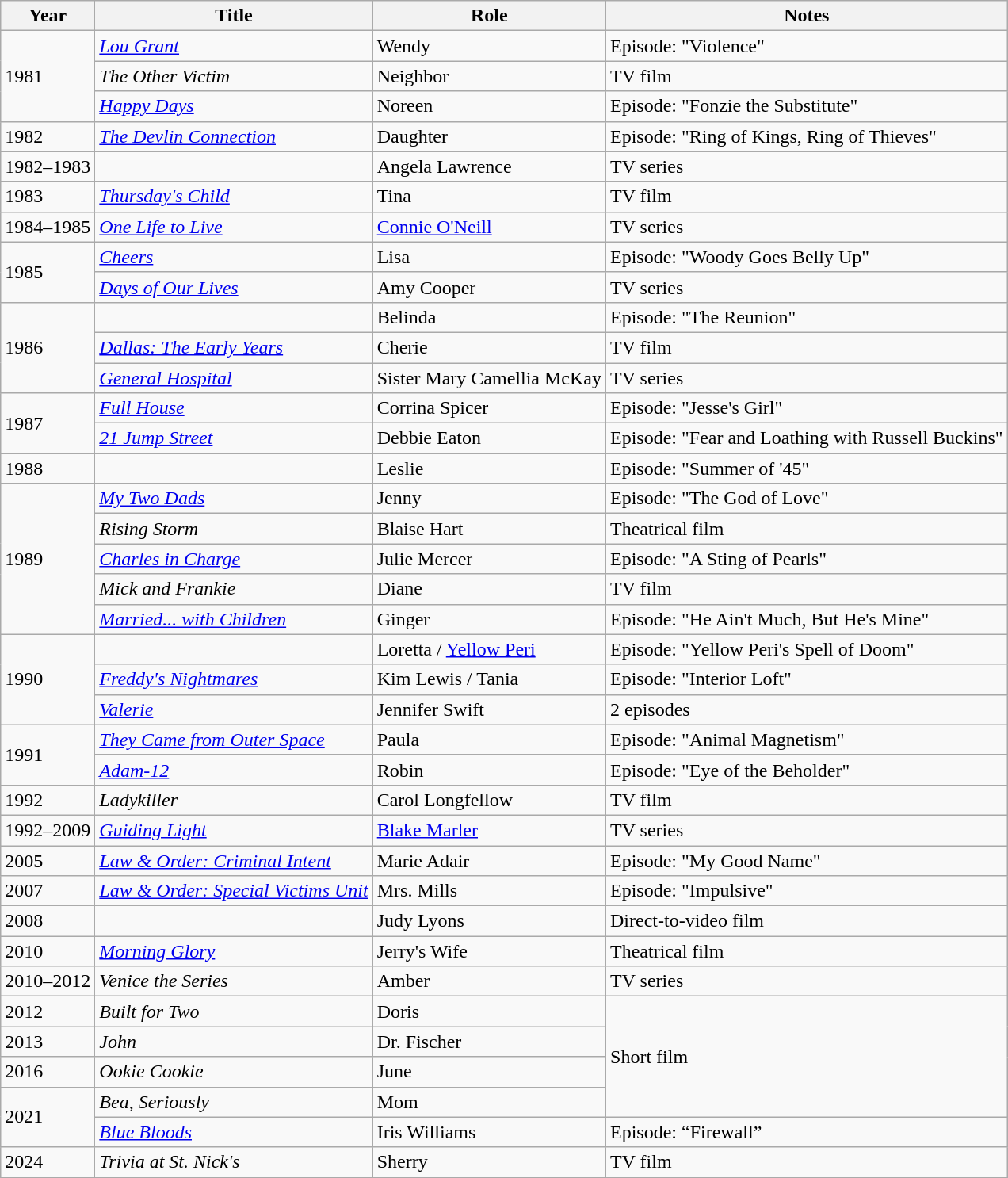<table class="wikitable sortable">
<tr>
<th>Year</th>
<th>Title</th>
<th>Role</th>
<th class="unsortable">Notes</th>
</tr>
<tr>
<td rowspan =3>1981</td>
<td><em><a href='#'>Lou Grant</a></em></td>
<td>Wendy</td>
<td>Episode: "Violence"</td>
</tr>
<tr>
<td><em>The Other Victim</em></td>
<td>Neighbor</td>
<td>TV film</td>
</tr>
<tr>
<td><em><a href='#'>Happy Days</a></em></td>
<td>Noreen</td>
<td>Episode: "Fonzie the Substitute"</td>
</tr>
<tr>
<td>1982</td>
<td><em><a href='#'>The Devlin Connection</a></em></td>
<td>Daughter</td>
<td>Episode: "Ring of Kings, Ring of Thieves"</td>
</tr>
<tr>
<td>1982–1983</td>
<td><em></em></td>
<td>Angela Lawrence</td>
<td>TV series</td>
</tr>
<tr>
<td>1983</td>
<td><em><a href='#'>Thursday's Child</a></em></td>
<td>Tina</td>
<td>TV film</td>
</tr>
<tr>
<td>1984–1985</td>
<td><em><a href='#'>One Life to Live</a></em></td>
<td><a href='#'>Connie O'Neill</a></td>
<td>TV series</td>
</tr>
<tr>
<td rowspan =2>1985</td>
<td><em><a href='#'>Cheers</a></em></td>
<td>Lisa</td>
<td>Episode: "Woody Goes Belly Up"</td>
</tr>
<tr>
<td><em><a href='#'>Days of Our Lives</a></em></td>
<td>Amy Cooper</td>
<td>TV series</td>
</tr>
<tr>
<td rowspan =3>1986</td>
<td><em></em></td>
<td>Belinda</td>
<td>Episode: "The Reunion"</td>
</tr>
<tr>
<td><em><a href='#'>Dallas: The Early Years</a></em></td>
<td>Cherie</td>
<td>TV film</td>
</tr>
<tr>
<td><em><a href='#'>General Hospital</a></em></td>
<td>Sister Mary Camellia McKay</td>
<td>TV series</td>
</tr>
<tr>
<td rowspan = 2>1987</td>
<td><em><a href='#'>Full House</a></em></td>
<td>Corrina Spicer</td>
<td>Episode: "Jesse's Girl"</td>
</tr>
<tr>
<td><em><a href='#'>21 Jump Street</a></em></td>
<td>Debbie Eaton</td>
<td>Episode: "Fear and Loathing with Russell Buckins"</td>
</tr>
<tr>
<td>1988</td>
<td><em></em></td>
<td>Leslie</td>
<td>Episode: "Summer of '45"</td>
</tr>
<tr>
<td rowspan = 5>1989</td>
<td><em><a href='#'>My Two Dads</a></em></td>
<td>Jenny</td>
<td>Episode: "The God of Love"</td>
</tr>
<tr>
<td><em>Rising Storm</em></td>
<td>Blaise Hart</td>
<td>Theatrical film</td>
</tr>
<tr>
<td><em><a href='#'>Charles in Charge</a></em></td>
<td>Julie Mercer</td>
<td>Episode: "A Sting of Pearls"</td>
</tr>
<tr>
<td><em>Mick and Frankie</em></td>
<td>Diane</td>
<td>TV film</td>
</tr>
<tr>
<td><em><a href='#'>Married... with Children</a></em></td>
<td>Ginger</td>
<td>Episode: "He Ain't Much, But He's Mine"</td>
</tr>
<tr>
<td rowspan = 3>1990</td>
<td><em></em></td>
<td>Loretta / <a href='#'>Yellow Peri</a></td>
<td>Episode: "Yellow Peri's Spell of Doom"</td>
</tr>
<tr>
<td><em><a href='#'>Freddy's Nightmares</a></em></td>
<td>Kim Lewis / Tania</td>
<td>Episode: "Interior Loft"</td>
</tr>
<tr>
<td><em><a href='#'>Valerie</a></em></td>
<td>Jennifer Swift</td>
<td>2 episodes</td>
</tr>
<tr>
<td rowspan = 2>1991</td>
<td><em><a href='#'>They Came from Outer Space</a></em></td>
<td>Paula</td>
<td>Episode: "Animal Magnetism"</td>
</tr>
<tr>
<td><em><a href='#'>Adam-12</a></em></td>
<td>Robin</td>
<td>Episode: "Eye of the Beholder"</td>
</tr>
<tr>
<td>1992</td>
<td><em>Ladykiller</em></td>
<td>Carol Longfellow</td>
<td>TV film</td>
</tr>
<tr>
<td>1992–2009</td>
<td><em><a href='#'>Guiding Light</a></em></td>
<td><a href='#'>Blake Marler</a></td>
<td>TV series</td>
</tr>
<tr>
<td>2005</td>
<td><em><a href='#'>Law & Order: Criminal Intent</a></em></td>
<td>Marie Adair</td>
<td>Episode: "My Good Name"</td>
</tr>
<tr>
<td>2007</td>
<td><em><a href='#'>Law & Order: Special Victims Unit</a></em></td>
<td>Mrs. Mills</td>
<td>Episode: "Impulsive"</td>
</tr>
<tr>
<td>2008</td>
<td><em></em></td>
<td>Judy Lyons</td>
<td>Direct-to-video film</td>
</tr>
<tr>
<td>2010</td>
<td><em><a href='#'>Morning Glory</a></em></td>
<td>Jerry's Wife</td>
<td>Theatrical film</td>
</tr>
<tr>
<td>2010–2012</td>
<td><em>Venice the Series</em></td>
<td>Amber</td>
<td>TV series</td>
</tr>
<tr>
<td>2012</td>
<td><em>Built for Two</em></td>
<td>Doris</td>
<td rowspan = 4>Short film</td>
</tr>
<tr>
<td>2013</td>
<td><em>John</em></td>
<td>Dr. Fischer</td>
</tr>
<tr>
<td>2016</td>
<td><em>Ookie Cookie</em></td>
<td>June</td>
</tr>
<tr>
<td rowspan = 2>2021</td>
<td><em>Bea, Seriously</em></td>
<td>Mom</td>
</tr>
<tr>
<td><em><a href='#'>Blue Bloods</a> </em></td>
<td>Iris Williams</td>
<td>Episode: “Firewall”</td>
</tr>
<tr>
<td>2024</td>
<td><em>Trivia at St. Nick's</em></td>
<td>Sherry</td>
<td>TV film</td>
</tr>
</table>
